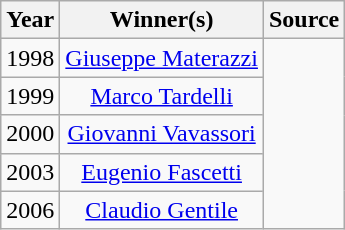<table class="wikitable" style="text-align:center">
<tr>
<th>Year</th>
<th>Winner(s)</th>
<th>Source</th>
</tr>
<tr>
<td>1998</td>
<td><a href='#'>Giuseppe Materazzi</a></td>
<td rowspan="5"></td>
</tr>
<tr>
<td>1999</td>
<td><a href='#'>Marco Tardelli</a></td>
</tr>
<tr>
<td>2000</td>
<td><a href='#'>Giovanni Vavassori</a></td>
</tr>
<tr>
<td>2003</td>
<td><a href='#'>Eugenio Fascetti</a></td>
</tr>
<tr>
<td>2006</td>
<td><a href='#'>Claudio Gentile</a></td>
</tr>
</table>
